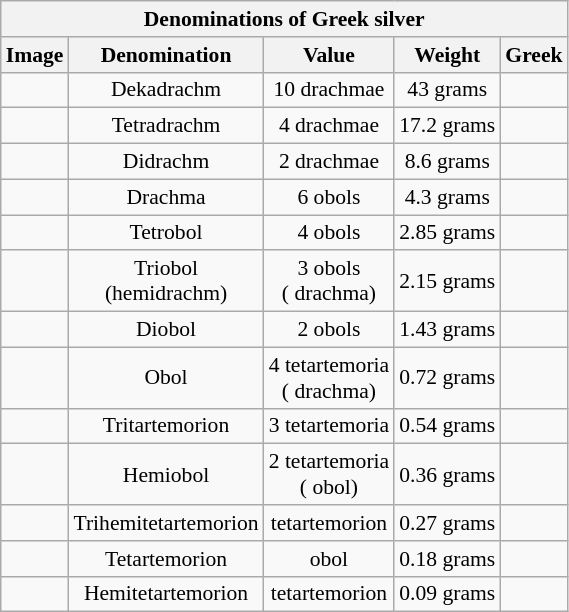<table class="wikitable" style="text-align:center; font-size: 90%">
<tr>
<th colspan="5">Denominations of Greek silver</th>
</tr>
<tr>
<th>Image</th>
<th>Denomination</th>
<th>Value</th>
<th>Weight</th>
<th>Greek</th>
</tr>
<tr>
<td></td>
<td>Dekadrachm</td>
<td>10 drachmae</td>
<td>43 grams</td>
<td></td>
</tr>
<tr>
<td></td>
<td>Tetradrachm</td>
<td>4 drachmae</td>
<td>17.2 grams</td>
<td></td>
</tr>
<tr>
<td></td>
<td>Didrachm</td>
<td>2 drachmae</td>
<td>8.6 grams</td>
<td></td>
</tr>
<tr>
<td></td>
<td>Drachma</td>
<td>6 obols</td>
<td>4.3 grams</td>
<td></td>
</tr>
<tr>
<td></td>
<td>Tetrobol</td>
<td>4 obols</td>
<td>2.85 grams</td>
<td></td>
</tr>
<tr>
<td></td>
<td>Triobol<br>(hemidrachm)</td>
<td>3 obols<br>( drachma)</td>
<td>2.15 grams</td>
<td><br></td>
</tr>
<tr>
<td></td>
<td>Diobol</td>
<td>2 obols</td>
<td>1.43 grams</td>
<td></td>
</tr>
<tr>
<td></td>
<td>Obol</td>
<td>4 tetartemoria<br>( drachma)</td>
<td>0.72 grams</td>
<td></td>
</tr>
<tr>
<td></td>
<td>Tritartemorion</td>
<td>3 tetartemoria</td>
<td>0.54 grams</td>
<td></td>
</tr>
<tr>
<td></td>
<td>Hemiobol</td>
<td>2 tetartemoria<br>( obol)</td>
<td>0.36 grams</td>
<td></td>
</tr>
<tr>
<td></td>
<td>Trihemitetartemorion</td>
<td> tetartemorion</td>
<td>0.27 grams</td>
<td></td>
</tr>
<tr>
<td></td>
<td>Tetartemorion</td>
<td> obol</td>
<td>0.18 grams</td>
<td></td>
</tr>
<tr>
<td></td>
<td>Hemitetartemorion</td>
<td> tetartemorion</td>
<td>0.09 grams</td>
<td></td>
</tr>
</table>
